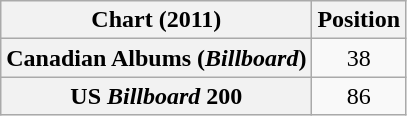<table class="wikitable sortable plainrowheaders" style="text-align:center">
<tr>
<th scope="col">Chart (2011)</th>
<th scope="col">Position</th>
</tr>
<tr>
<th scope="row">Canadian Albums (<em>Billboard</em>)</th>
<td>38</td>
</tr>
<tr>
<th scope="row">US <em>Billboard</em> 200</th>
<td>86</td>
</tr>
</table>
